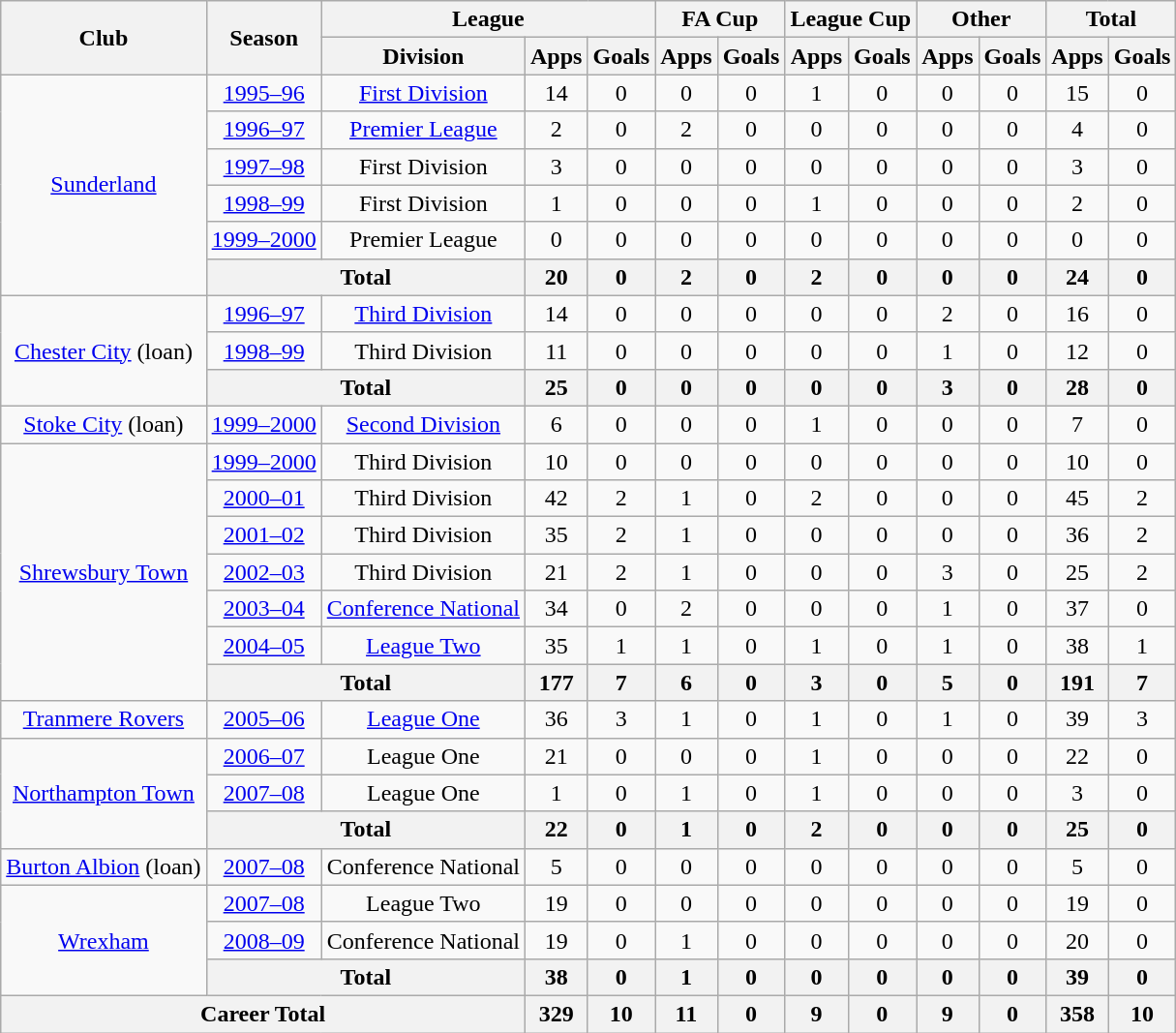<table class="wikitable" style="text-align: center;">
<tr>
<th rowspan="2">Club</th>
<th rowspan="2">Season</th>
<th colspan="3">League</th>
<th colspan="2">FA Cup</th>
<th colspan="2">League Cup</th>
<th colspan="2">Other</th>
<th colspan="2">Total</th>
</tr>
<tr>
<th>Division</th>
<th>Apps</th>
<th>Goals</th>
<th>Apps</th>
<th>Goals</th>
<th>Apps</th>
<th>Goals</th>
<th>Apps</th>
<th>Goals</th>
<th>Apps</th>
<th>Goals</th>
</tr>
<tr>
<td rowspan="6"><a href='#'>Sunderland</a></td>
<td><a href='#'>1995–96</a></td>
<td><a href='#'>First Division</a></td>
<td>14</td>
<td>0</td>
<td>0</td>
<td>0</td>
<td>1</td>
<td>0</td>
<td>0</td>
<td>0</td>
<td>15</td>
<td>0</td>
</tr>
<tr>
<td><a href='#'>1996–97</a></td>
<td><a href='#'>Premier League</a></td>
<td>2</td>
<td>0</td>
<td>2</td>
<td>0</td>
<td>0</td>
<td>0</td>
<td>0</td>
<td>0</td>
<td>4</td>
<td>0</td>
</tr>
<tr>
<td><a href='#'>1997–98</a></td>
<td>First Division</td>
<td>3</td>
<td>0</td>
<td>0</td>
<td>0</td>
<td>0</td>
<td>0</td>
<td>0</td>
<td>0</td>
<td>3</td>
<td>0</td>
</tr>
<tr>
<td><a href='#'>1998–99</a></td>
<td>First Division</td>
<td>1</td>
<td>0</td>
<td>0</td>
<td>0</td>
<td>1</td>
<td>0</td>
<td>0</td>
<td>0</td>
<td>2</td>
<td>0</td>
</tr>
<tr>
<td><a href='#'>1999–2000</a></td>
<td>Premier League</td>
<td>0</td>
<td>0</td>
<td>0</td>
<td>0</td>
<td>0</td>
<td>0</td>
<td>0</td>
<td>0</td>
<td>0</td>
<td>0</td>
</tr>
<tr>
<th colspan="2">Total</th>
<th>20</th>
<th>0</th>
<th>2</th>
<th>0</th>
<th>2</th>
<th>0</th>
<th>0</th>
<th>0</th>
<th>24</th>
<th>0</th>
</tr>
<tr>
<td rowspan="3"><a href='#'>Chester City</a> (loan)</td>
<td><a href='#'>1996–97</a></td>
<td><a href='#'>Third Division</a></td>
<td>14</td>
<td>0</td>
<td>0</td>
<td>0</td>
<td>0</td>
<td>0</td>
<td>2</td>
<td>0</td>
<td>16</td>
<td>0</td>
</tr>
<tr>
<td><a href='#'>1998–99</a></td>
<td>Third Division</td>
<td>11</td>
<td>0</td>
<td>0</td>
<td>0</td>
<td>0</td>
<td>0</td>
<td>1</td>
<td>0</td>
<td>12</td>
<td>0</td>
</tr>
<tr>
<th colspan="2">Total</th>
<th>25</th>
<th>0</th>
<th>0</th>
<th>0</th>
<th>0</th>
<th>0</th>
<th>3</th>
<th>0</th>
<th>28</th>
<th>0</th>
</tr>
<tr>
<td><a href='#'>Stoke City</a> (loan)</td>
<td><a href='#'>1999–2000</a></td>
<td><a href='#'>Second Division</a></td>
<td>6</td>
<td>0</td>
<td>0</td>
<td>0</td>
<td>1</td>
<td>0</td>
<td>0</td>
<td>0</td>
<td>7</td>
<td>0</td>
</tr>
<tr>
<td rowspan="7"><a href='#'>Shrewsbury Town</a></td>
<td><a href='#'>1999–2000</a></td>
<td>Third Division</td>
<td>10</td>
<td>0</td>
<td>0</td>
<td>0</td>
<td>0</td>
<td>0</td>
<td>0</td>
<td>0</td>
<td>10</td>
<td>0</td>
</tr>
<tr>
<td><a href='#'>2000–01</a></td>
<td>Third Division</td>
<td>42</td>
<td>2</td>
<td>1</td>
<td>0</td>
<td>2</td>
<td>0</td>
<td>0</td>
<td>0</td>
<td>45</td>
<td>2</td>
</tr>
<tr>
<td><a href='#'>2001–02</a></td>
<td>Third Division</td>
<td>35</td>
<td>2</td>
<td>1</td>
<td>0</td>
<td>0</td>
<td>0</td>
<td>0</td>
<td>0</td>
<td>36</td>
<td>2</td>
</tr>
<tr>
<td><a href='#'>2002–03</a></td>
<td>Third Division</td>
<td>21</td>
<td>2</td>
<td>1</td>
<td>0</td>
<td>0</td>
<td>0</td>
<td>3</td>
<td>0</td>
<td>25</td>
<td>2</td>
</tr>
<tr>
<td><a href='#'>2003–04</a></td>
<td><a href='#'>Conference National</a></td>
<td>34</td>
<td>0</td>
<td>2</td>
<td>0</td>
<td>0</td>
<td>0</td>
<td>1</td>
<td>0</td>
<td>37</td>
<td>0</td>
</tr>
<tr>
<td><a href='#'>2004–05</a></td>
<td><a href='#'>League Two</a></td>
<td>35</td>
<td>1</td>
<td>1</td>
<td>0</td>
<td>1</td>
<td>0</td>
<td>1</td>
<td>0</td>
<td>38</td>
<td>1</td>
</tr>
<tr>
<th colspan="2">Total</th>
<th>177</th>
<th>7</th>
<th>6</th>
<th>0</th>
<th>3</th>
<th>0</th>
<th>5</th>
<th>0</th>
<th>191</th>
<th>7</th>
</tr>
<tr>
<td><a href='#'>Tranmere Rovers</a></td>
<td><a href='#'>2005–06</a></td>
<td><a href='#'>League One</a></td>
<td>36</td>
<td>3</td>
<td>1</td>
<td>0</td>
<td>1</td>
<td>0</td>
<td>1</td>
<td>0</td>
<td>39</td>
<td>3</td>
</tr>
<tr>
<td rowspan="3"><a href='#'>Northampton Town</a></td>
<td><a href='#'>2006–07</a></td>
<td>League One</td>
<td>21</td>
<td>0</td>
<td>0</td>
<td>0</td>
<td>1</td>
<td>0</td>
<td>0</td>
<td>0</td>
<td>22</td>
<td>0</td>
</tr>
<tr>
<td><a href='#'>2007–08</a></td>
<td>League One</td>
<td>1</td>
<td>0</td>
<td>1</td>
<td>0</td>
<td>1</td>
<td>0</td>
<td>0</td>
<td>0</td>
<td>3</td>
<td>0</td>
</tr>
<tr>
<th colspan="2">Total</th>
<th>22</th>
<th>0</th>
<th>1</th>
<th>0</th>
<th>2</th>
<th>0</th>
<th>0</th>
<th>0</th>
<th>25</th>
<th>0</th>
</tr>
<tr>
<td><a href='#'>Burton Albion</a> (loan)</td>
<td><a href='#'>2007–08</a></td>
<td>Conference National</td>
<td>5</td>
<td>0</td>
<td>0</td>
<td>0</td>
<td>0</td>
<td>0</td>
<td>0</td>
<td>0</td>
<td>5</td>
<td>0</td>
</tr>
<tr>
<td rowspan="3"><a href='#'>Wrexham</a></td>
<td><a href='#'>2007–08</a></td>
<td>League Two</td>
<td>19</td>
<td>0</td>
<td>0</td>
<td>0</td>
<td>0</td>
<td>0</td>
<td>0</td>
<td>0</td>
<td>19</td>
<td>0</td>
</tr>
<tr>
<td><a href='#'>2008–09</a></td>
<td>Conference National</td>
<td>19</td>
<td>0</td>
<td>1</td>
<td>0</td>
<td>0</td>
<td>0</td>
<td>0</td>
<td>0</td>
<td>20</td>
<td>0</td>
</tr>
<tr>
<th colspan="2">Total</th>
<th>38</th>
<th>0</th>
<th>1</th>
<th>0</th>
<th>0</th>
<th>0</th>
<th>0</th>
<th>0</th>
<th>39</th>
<th>0</th>
</tr>
<tr>
<th colspan="3">Career Total</th>
<th>329</th>
<th>10</th>
<th>11</th>
<th>0</th>
<th>9</th>
<th>0</th>
<th>9</th>
<th>0</th>
<th>358</th>
<th>10</th>
</tr>
</table>
